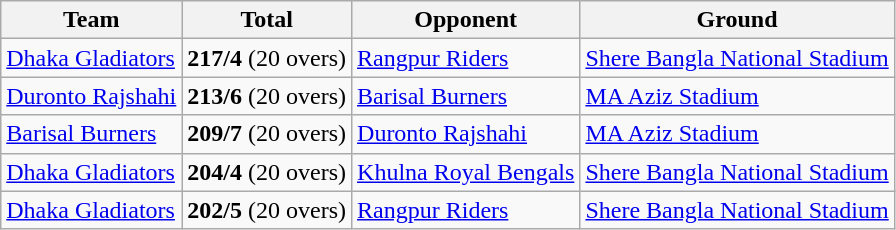<table class="wikitable">
<tr>
<th>Team</th>
<th>Total</th>
<th>Opponent</th>
<th>Ground</th>
</tr>
<tr>
<td><a href='#'>Dhaka Gladiators</a></td>
<td><strong>217/4</strong> (20 overs)</td>
<td><a href='#'>Rangpur Riders</a></td>
<td><a href='#'>Shere Bangla National Stadium</a></td>
</tr>
<tr>
<td><a href='#'>Duronto Rajshahi</a></td>
<td><strong>213/6</strong> (20 overs)</td>
<td><a href='#'>Barisal Burners</a></td>
<td><a href='#'>MA Aziz Stadium</a></td>
</tr>
<tr>
<td><a href='#'>Barisal Burners</a></td>
<td><strong>209/7</strong> (20 overs)</td>
<td><a href='#'>Duronto Rajshahi</a></td>
<td><a href='#'>MA Aziz Stadium</a></td>
</tr>
<tr>
<td><a href='#'>Dhaka Gladiators</a></td>
<td><strong>204/4</strong> (20 overs)</td>
<td><a href='#'>Khulna Royal Bengals</a></td>
<td><a href='#'>Shere Bangla National Stadium</a></td>
</tr>
<tr>
<td><a href='#'>Dhaka Gladiators</a></td>
<td><strong>202/5</strong> (20 overs)</td>
<td><a href='#'>Rangpur Riders</a></td>
<td><a href='#'>Shere Bangla National Stadium</a></td>
</tr>
</table>
